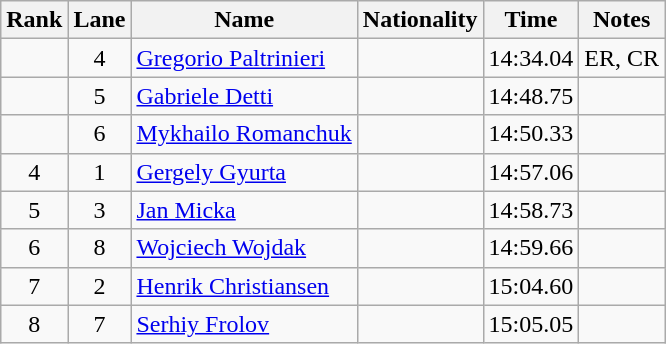<table class="wikitable sortable" style="text-align:center">
<tr>
<th>Rank</th>
<th>Lane</th>
<th>Name</th>
<th>Nationality</th>
<th>Time</th>
<th>Notes</th>
</tr>
<tr>
<td></td>
<td>4</td>
<td align=left><a href='#'>Gregorio Paltrinieri</a></td>
<td align=left></td>
<td>14:34.04</td>
<td>ER, CR</td>
</tr>
<tr>
<td></td>
<td>5</td>
<td align=left><a href='#'>Gabriele Detti</a></td>
<td align=left></td>
<td>14:48.75</td>
<td></td>
</tr>
<tr>
<td></td>
<td>6</td>
<td align=left><a href='#'>Mykhailo Romanchuk</a></td>
<td align=left></td>
<td>14:50.33</td>
<td></td>
</tr>
<tr>
<td>4</td>
<td>1</td>
<td align=left><a href='#'>Gergely Gyurta</a></td>
<td align=left></td>
<td>14:57.06</td>
<td></td>
</tr>
<tr>
<td>5</td>
<td>3</td>
<td align=left><a href='#'>Jan Micka</a></td>
<td align=left></td>
<td>14:58.73</td>
<td></td>
</tr>
<tr>
<td>6</td>
<td>8</td>
<td align=left><a href='#'>Wojciech Wojdak</a></td>
<td align=left></td>
<td>14:59.66</td>
<td></td>
</tr>
<tr>
<td>7</td>
<td>2</td>
<td align=left><a href='#'>Henrik Christiansen</a></td>
<td align=left></td>
<td>15:04.60</td>
<td></td>
</tr>
<tr>
<td>8</td>
<td>7</td>
<td align=left><a href='#'>Serhiy Frolov</a></td>
<td align=left></td>
<td>15:05.05</td>
<td></td>
</tr>
</table>
